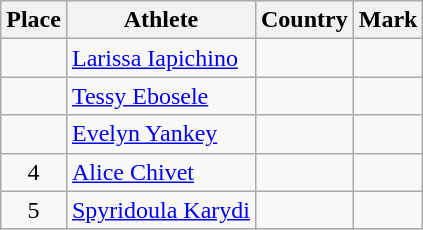<table class="wikitable">
<tr>
<th>Place</th>
<th>Athlete</th>
<th>Country</th>
<th>Mark</th>
</tr>
<tr>
<td align=center></td>
<td><a href='#'>Larissa Iapichino</a></td>
<td></td>
<td></td>
</tr>
<tr>
<td align=center></td>
<td><a href='#'>Tessy Ebosele</a></td>
<td></td>
<td></td>
</tr>
<tr>
<td align=center></td>
<td><a href='#'>Evelyn Yankey</a></td>
<td></td>
<td></td>
</tr>
<tr>
<td align=center>4</td>
<td><a href='#'>Alice Chivet</a></td>
<td></td>
<td></td>
</tr>
<tr>
<td align=center>5</td>
<td><a href='#'>Spyridoula Karydi</a></td>
<td></td>
<td></td>
</tr>
</table>
